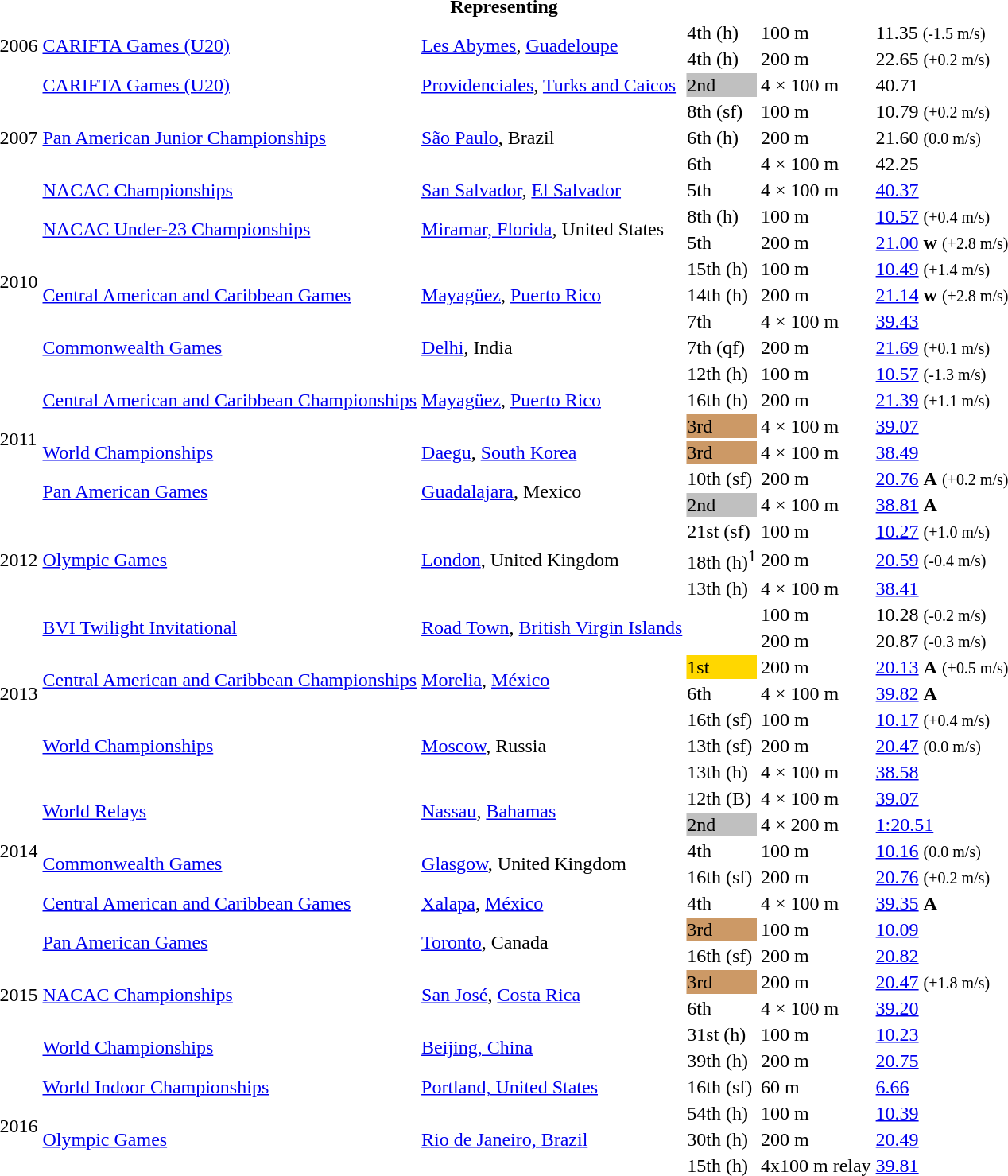<table>
<tr>
<th colspan="6">Representing </th>
</tr>
<tr>
<td rowspan=2>2006</td>
<td rowspan=2><a href='#'>CARIFTA Games (U20)</a></td>
<td rowspan=2><a href='#'>Les Abymes</a>, <a href='#'>Guadeloupe</a></td>
<td>4th (h)</td>
<td>100 m</td>
<td>11.35 <small>(-1.5 m/s)</small></td>
</tr>
<tr>
<td>4th (h)</td>
<td>200 m</td>
<td>22.65 <small>(+0.2 m/s)</small></td>
</tr>
<tr>
<td rowspan=5>2007</td>
<td><a href='#'>CARIFTA Games (U20)</a></td>
<td><a href='#'>Providenciales</a>, <a href='#'>Turks and Caicos</a></td>
<td bgcolor=silver>2nd</td>
<td>4 × 100 m</td>
<td>40.71</td>
</tr>
<tr>
<td rowspan=3><a href='#'>Pan American Junior Championships</a></td>
<td rowspan=3><a href='#'>São Paulo</a>, Brazil</td>
<td>8th (sf)</td>
<td>100 m</td>
<td>10.79 <small>(+0.2 m/s)</small></td>
</tr>
<tr>
<td>6th (h)</td>
<td>200 m</td>
<td>21.60 <small>(0.0 m/s)</small></td>
</tr>
<tr>
<td>6th</td>
<td>4 × 100 m</td>
<td>42.25</td>
</tr>
<tr>
<td><a href='#'>NACAC Championships</a></td>
<td><a href='#'>San Salvador</a>, <a href='#'>El Salvador</a></td>
<td>5th</td>
<td>4 × 100 m</td>
<td><a href='#'>40.37</a></td>
</tr>
<tr>
<td rowspan=6>2010</td>
<td rowspan=2><a href='#'>NACAC Under-23 Championships</a></td>
<td rowspan=2><a href='#'>Miramar, Florida</a>, United States</td>
<td>8th (h)</td>
<td>100 m</td>
<td><a href='#'>10.57</a> <small>(+0.4 m/s)</small></td>
</tr>
<tr>
<td>5th</td>
<td>200 m</td>
<td><a href='#'>21.00</a> <strong>w</strong> <small>(+2.8 m/s)</small></td>
</tr>
<tr>
<td rowspan=3><a href='#'>Central American and Caribbean Games</a></td>
<td rowspan=3><a href='#'>Mayagüez</a>, <a href='#'>Puerto Rico</a></td>
<td>15th (h)</td>
<td>100 m</td>
<td><a href='#'>10.49</a> <small>(+1.4 m/s)</small></td>
</tr>
<tr>
<td>14th (h)</td>
<td>200 m</td>
<td><a href='#'>21.14</a> <strong>w</strong> <small>(+2.8 m/s)</small></td>
</tr>
<tr>
<td>7th</td>
<td>4 × 100 m</td>
<td><a href='#'>39.43</a></td>
</tr>
<tr>
<td><a href='#'>Commonwealth Games</a></td>
<td><a href='#'>Delhi</a>, India</td>
<td>7th (qf)</td>
<td>200 m</td>
<td><a href='#'>21.69</a> <small>(+0.1 m/s)</small></td>
</tr>
<tr>
<td rowspan=6>2011</td>
<td rowspan=3><a href='#'>Central American and Caribbean Championships</a></td>
<td rowspan=3><a href='#'>Mayagüez</a>, <a href='#'>Puerto Rico</a></td>
<td>12th (h)</td>
<td>100 m</td>
<td><a href='#'>10.57</a> <small>(-1.3 m/s)</small></td>
</tr>
<tr>
<td>16th (h)</td>
<td>200 m</td>
<td><a href='#'>21.39</a> <small>(+1.1 m/s)</small></td>
</tr>
<tr>
<td bgcolor="cc9966">3rd</td>
<td>4 × 100 m</td>
<td><a href='#'>39.07</a></td>
</tr>
<tr>
<td><a href='#'>World Championships</a></td>
<td><a href='#'>Daegu</a>, <a href='#'>South Korea</a></td>
<td bgcolor="cc9966">3rd</td>
<td>4 × 100 m</td>
<td><a href='#'>38.49</a></td>
</tr>
<tr>
<td rowspan=2><a href='#'>Pan American Games</a></td>
<td rowspan=2><a href='#'>Guadalajara</a>, Mexico</td>
<td>10th (sf)</td>
<td>200 m</td>
<td><a href='#'>20.76</a> <strong>A</strong> <small>(+0.2 m/s)</small></td>
</tr>
<tr>
<td bgcolor=silver>2nd</td>
<td>4 × 100 m</td>
<td><a href='#'>38.81</a> <strong>A</strong></td>
</tr>
<tr>
<td rowspan=3>2012</td>
<td rowspan=3><a href='#'>Olympic Games</a></td>
<td rowspan=3><a href='#'>London</a>, United Kingdom</td>
<td>21st (sf)</td>
<td>100 m</td>
<td><a href='#'>10.27</a> <small>(+1.0 m/s)</small></td>
</tr>
<tr>
<td>18th (h)<sup>1</sup></td>
<td>200 m</td>
<td><a href='#'>20.59</a> <small>(-0.4 m/s)</small></td>
</tr>
<tr>
<td>13th (h)</td>
<td>4 × 100 m</td>
<td><a href='#'>38.41</a></td>
</tr>
<tr>
<td rowspan=7>2013</td>
<td rowspan=2><a href='#'>BVI Twilight Invitational</a></td>
<td rowspan=2><a href='#'>Road Town</a>, <a href='#'>British Virgin Islands</a></td>
<td></td>
<td>100 m</td>
<td>10.28 <small>(-0.2 m/s)</small></td>
</tr>
<tr>
<td></td>
<td>200 m</td>
<td>20.87 <small>(-0.3 m/s)</small></td>
</tr>
<tr>
<td rowspan=2><a href='#'>Central American and Caribbean Championships</a></td>
<td rowspan=2><a href='#'>Morelia</a>, <a href='#'>México</a></td>
<td bgcolor=gold>1st</td>
<td>200 m</td>
<td><a href='#'>20.13</a>  <strong>A</strong> <small>(+0.5 m/s)</small></td>
</tr>
<tr>
<td>6th</td>
<td>4 × 100 m</td>
<td><a href='#'>39.82</a> <strong>A</strong></td>
</tr>
<tr>
<td rowspan=3><a href='#'>World Championships</a></td>
<td rowspan=3><a href='#'>Moscow</a>, Russia</td>
<td>16th (sf)</td>
<td>100 m</td>
<td><a href='#'>10.17</a> <small>(+0.4 m/s)</small></td>
</tr>
<tr>
<td>13th (sf)</td>
<td>200 m</td>
<td><a href='#'>20.47</a> <small>(0.0 m/s)</small></td>
</tr>
<tr>
<td>13th (h)</td>
<td>4 × 100 m</td>
<td><a href='#'>38.58</a></td>
</tr>
<tr>
<td rowspan=5>2014</td>
<td rowspan=2><a href='#'>World Relays</a></td>
<td rowspan=2><a href='#'>Nassau</a>, <a href='#'>Bahamas</a></td>
<td>12th (B)</td>
<td>4 × 100 m</td>
<td><a href='#'>39.07</a></td>
</tr>
<tr>
<td bgcolor=silver>2nd</td>
<td>4 × 200 m</td>
<td><a href='#'>1:20.51</a></td>
</tr>
<tr>
<td rowspan=2><a href='#'>Commonwealth Games</a></td>
<td rowspan=2><a href='#'>Glasgow</a>, United Kingdom</td>
<td>4th</td>
<td>100 m</td>
<td><a href='#'>10.16</a> <small>(0.0 m/s)</small></td>
</tr>
<tr>
<td>16th (sf)</td>
<td>200 m</td>
<td><a href='#'>20.76</a> <small>(+0.2 m/s)</small></td>
</tr>
<tr>
<td><a href='#'>Central American and Caribbean Games</a></td>
<td><a href='#'>Xalapa</a>, <a href='#'>México</a></td>
<td>4th</td>
<td>4 × 100 m</td>
<td><a href='#'>39.35</a> <strong>A</strong></td>
</tr>
<tr>
<td rowspan=6>2015</td>
<td rowspan=2><a href='#'>Pan American Games</a></td>
<td rowspan=2><a href='#'>Toronto</a>, Canada</td>
<td bgcolor="cc9966">3rd</td>
<td>100 m</td>
<td><a href='#'>10.09</a></td>
</tr>
<tr>
<td>16th (sf)</td>
<td>200 m</td>
<td><a href='#'>20.82</a></td>
</tr>
<tr>
<td rowspan=2><a href='#'>NACAC Championships</a></td>
<td rowspan=2><a href='#'>San José</a>, <a href='#'>Costa Rica</a></td>
<td bgcolor="cc9966">3rd</td>
<td>200 m</td>
<td><a href='#'>20.47</a> <small>(+1.8 m/s)</small></td>
</tr>
<tr>
<td>6th</td>
<td>4 × 100 m</td>
<td><a href='#'>39.20</a></td>
</tr>
<tr>
<td rowspan=2><a href='#'>World Championships</a></td>
<td rowspan=2><a href='#'>Beijing, China</a></td>
<td>31st (h)</td>
<td>100 m</td>
<td><a href='#'>10.23</a></td>
</tr>
<tr>
<td>39th (h)</td>
<td>200 m</td>
<td><a href='#'>20.75</a></td>
</tr>
<tr>
<td rowspan=4>2016</td>
<td><a href='#'>World Indoor Championships</a></td>
<td><a href='#'>Portland, United States</a></td>
<td>16th (sf)</td>
<td>60 m</td>
<td><a href='#'>6.66</a></td>
</tr>
<tr>
<td rowspan=3><a href='#'>Olympic Games</a></td>
<td rowspan=3><a href='#'>Rio de Janeiro, Brazil</a></td>
<td>54th (h)</td>
<td>100 m</td>
<td><a href='#'>10.39</a></td>
</tr>
<tr>
<td>30th (h)</td>
<td>200 m</td>
<td><a href='#'>20.49</a></td>
</tr>
<tr>
<td>15th (h)</td>
<td>4x100 m relay</td>
<td><a href='#'>39.81</a></td>
</tr>
</table>
